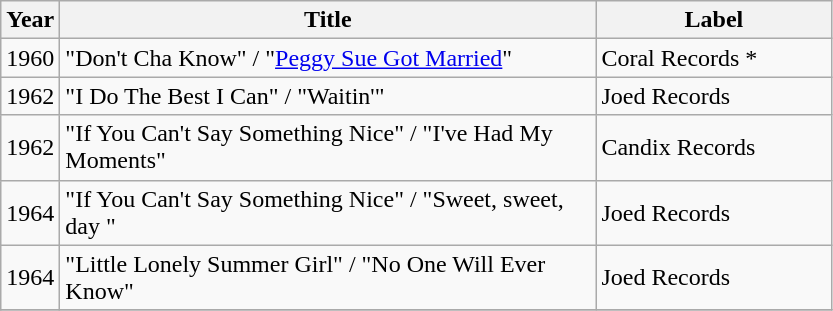<table class="wikitable">
<tr>
<th width="25">Year</th>
<th width="350">Title</th>
<th width="150">Label</th>
</tr>
<tr>
<td>1960</td>
<td>"Don't Cha Know" / "<a href='#'>Peggy Sue Got Married</a>"</td>
<td>Coral Records *</td>
</tr>
<tr>
<td>1962</td>
<td>"I Do The Best I Can" / "Waitin'"</td>
<td>Joed Records</td>
</tr>
<tr>
<td>1962</td>
<td>"If You Can't Say Something Nice" / "I've Had My Moments"</td>
<td>Candix Records</td>
</tr>
<tr>
<td>1964</td>
<td>"If You Can't Say Something Nice" / "Sweet, sweet, day "</td>
<td>Joed Records</td>
</tr>
<tr>
<td>1964</td>
<td>"Little Lonely Summer Girl" / "No One Will Ever Know"</td>
<td>Joed Records</td>
</tr>
<tr>
</tr>
</table>
